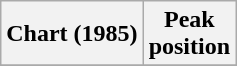<table class="wikitable plainrowheaders" style="text-align:center">
<tr>
<th scope="col">Chart (1985)</th>
<th scope="col">Peak<br>position</th>
</tr>
<tr>
</tr>
</table>
